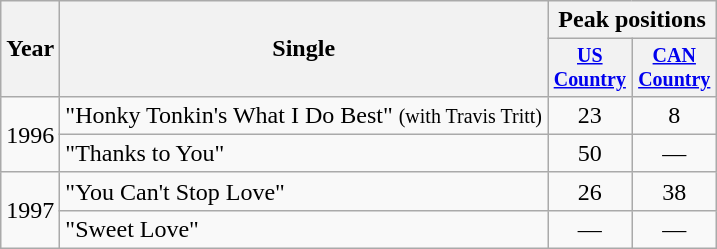<table class="wikitable" style="text-align:center;">
<tr>
<th rowspan="2">Year</th>
<th rowspan="2">Single</th>
<th colspan="2">Peak positions</th>
</tr>
<tr style="font-size:smaller;">
<th width="50"><a href='#'>US Country</a></th>
<th width="50"><a href='#'>CAN Country</a></th>
</tr>
<tr>
<td rowspan="2">1996</td>
<td align="left">"Honky Tonkin's What I Do Best" <small>(with Travis Tritt)</small></td>
<td>23</td>
<td>8</td>
</tr>
<tr>
<td align="left">"Thanks to You"</td>
<td>50</td>
<td>—</td>
</tr>
<tr>
<td rowspan="2">1997</td>
<td align="left">"You Can't Stop Love"</td>
<td>26</td>
<td>38</td>
</tr>
<tr>
<td align="left">"Sweet Love"</td>
<td>—</td>
<td>—</td>
</tr>
</table>
